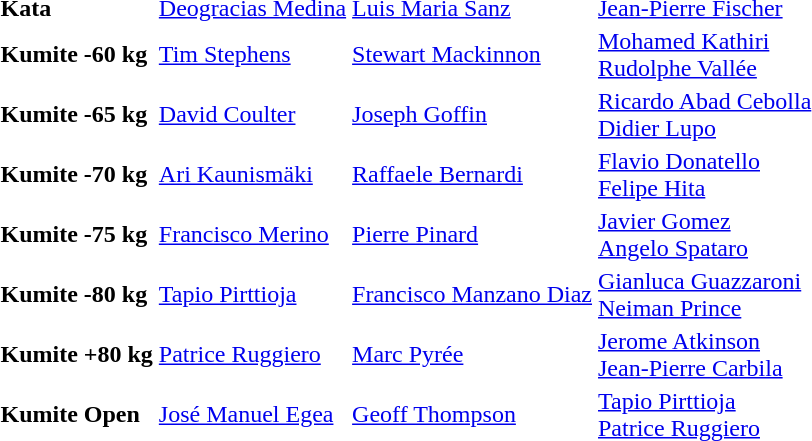<table>
<tr>
<td><strong>Kata</strong></td>
<td> <a href='#'>Deogracias Medina</a></td>
<td> <a href='#'>Luis Maria Sanz</a></td>
<td> <a href='#'>Jean-Pierre Fischer</a></td>
</tr>
<tr>
<td><strong>Kumite -60 kg</strong></td>
<td> <a href='#'>Tim Stephens</a></td>
<td> <a href='#'>Stewart Mackinnon</a></td>
<td> <a href='#'>Mohamed Kathiri</a> <br>  <a href='#'>Rudolphe Vallée</a></td>
</tr>
<tr>
<td><strong>Kumite -65 kg</strong></td>
<td> <a href='#'>David Coulter</a></td>
<td> <a href='#'>Joseph Goffin</a></td>
<td> <a href='#'>Ricardo Abad Cebolla</a> <br>  <a href='#'>Didier Lupo</a></td>
</tr>
<tr>
<td><strong>Kumite -70 kg</strong></td>
<td> <a href='#'>Ari Kaunismäki</a></td>
<td> <a href='#'>Raffaele Bernardi</a></td>
<td> <a href='#'>Flavio Donatello</a> <br>  <a href='#'>Felipe Hita</a></td>
</tr>
<tr>
<td><strong>Kumite -75 kg</strong></td>
<td> <a href='#'>Francisco Merino</a></td>
<td> <a href='#'>Pierre Pinard</a></td>
<td> <a href='#'>Javier Gomez</a> <br>  <a href='#'>Angelo Spataro</a></td>
</tr>
<tr>
<td><strong>Kumite -80 kg</strong></td>
<td> <a href='#'>Tapio Pirttioja</a></td>
<td> <a href='#'>Francisco Manzano Diaz</a></td>
<td> <a href='#'>Gianluca Guazzaroni</a> <br>  <a href='#'>Neiman Prince</a></td>
</tr>
<tr>
<td><strong>Kumite +80 kg</strong></td>
<td> <a href='#'>Patrice Ruggiero</a></td>
<td> <a href='#'>Marc Pyrée</a></td>
<td> <a href='#'>Jerome Atkinson</a> <br>  <a href='#'>Jean-Pierre Carbila</a></td>
</tr>
<tr>
<td><strong>Kumite Open</strong></td>
<td> <a href='#'>José Manuel Egea</a></td>
<td> <a href='#'>Geoff Thompson</a></td>
<td> <a href='#'>Tapio Pirttioja</a> <br>  <a href='#'>Patrice Ruggiero</a></td>
</tr>
</table>
